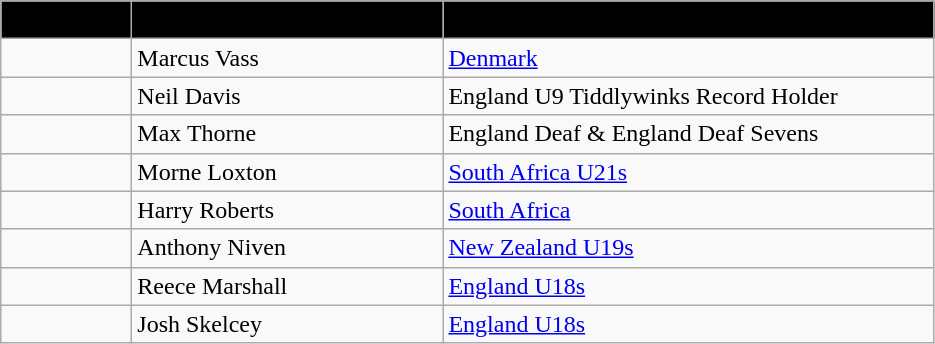<table class="wikitable" style="text-align:center">
<tr>
<td bgcolor="black" style="width:80px"><strong><span>Nationality</span></strong></td>
<td bgcolor="black" style="width:200px"><strong><span>Player</span></strong></td>
<td bgcolor="black" style="width:320px"><strong><span>Honours</span></strong></td>
</tr>
<tr>
<td align=centre></td>
<td align=left>Marcus Vass</td>
<td align=left><a href='#'>Denmark</a></td>
</tr>
<tr>
<td align=center></td>
<td align=left>Neil Davis</td>
<td align=left>England U9 Tiddlywinks Record Holder</td>
</tr>
<tr>
<td align=centre></td>
<td align=left>Max Thorne</td>
<td align=left>England Deaf & England Deaf Sevens</td>
</tr>
<tr>
<td align=center></td>
<td align=left>Morne Loxton</td>
<td align=left><a href='#'>South Africa U21s</a></td>
</tr>
<tr>
<td align=center></td>
<td align=left>Harry Roberts</td>
<td align=left><a href='#'>South Africa</a></td>
</tr>
<tr>
<td align=center></td>
<td align=left>Anthony Niven</td>
<td align=left><a href='#'>New Zealand U19s</a></td>
</tr>
<tr>
<td align=center></td>
<td align=left>Reece Marshall</td>
<td align=left><a href='#'>England U18s</a></td>
</tr>
<tr>
<td align=center></td>
<td align=left>Josh Skelcey</td>
<td align=left><a href='#'>England U18s</a><br></td></td>
</tr>
</table>
